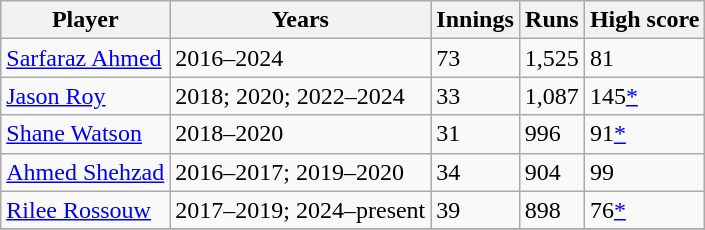<table class="wikitable">
<tr>
<th>Player</th>
<th>Years</th>
<th>Innings</th>
<th>Runs</th>
<th>High score</th>
</tr>
<tr>
<td><a href='#'>Sarfaraz Ahmed</a></td>
<td>2016–2024</td>
<td>73</td>
<td>1,525</td>
<td>81</td>
</tr>
<tr>
<td><a href='#'>Jason Roy</a></td>
<td>2018; 2020; 2022–2024</td>
<td>33</td>
<td>1,087</td>
<td>145<a href='#'>*</a></td>
</tr>
<tr>
<td><a href='#'>Shane Watson</a></td>
<td>2018–2020</td>
<td>31</td>
<td>996</td>
<td>91<a href='#'>*</a></td>
</tr>
<tr>
<td><a href='#'>Ahmed Shehzad</a></td>
<td>2016–2017; 2019–2020</td>
<td>34</td>
<td>904</td>
<td>99</td>
</tr>
<tr>
<td><a href='#'>Rilee Rossouw</a></td>
<td>2017–2019; 2024–present</td>
<td>39</td>
<td>898</td>
<td>76<a href='#'>*</a></td>
</tr>
<tr>
</tr>
</table>
